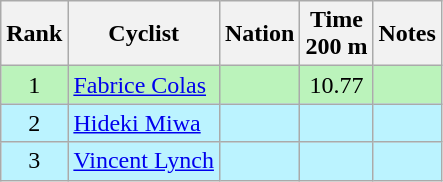<table class="wikitable sortable" style="text-align:center">
<tr>
<th>Rank</th>
<th>Cyclist</th>
<th>Nation</th>
<th>Time<br>200 m</th>
<th>Notes</th>
</tr>
<tr bgcolor=bbf3bb>
<td>1</td>
<td align=left><a href='#'>Fabrice Colas</a></td>
<td align=left></td>
<td>10.77</td>
<td></td>
</tr>
<tr bgcolor=bbf3ff>
<td>2</td>
<td align=left><a href='#'>Hideki Miwa</a></td>
<td align=left></td>
<td></td>
<td></td>
</tr>
<tr bgcolor=bbf3ff>
<td>3</td>
<td align=left><a href='#'>Vincent Lynch</a></td>
<td align=left></td>
<td></td>
<td></td>
</tr>
</table>
